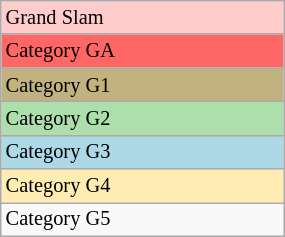<table class="wikitable" style="font-size:85%;" width=15%>
<tr bgcolor=#ffcccc>
<td>Grand Slam</td>
</tr>
<tr bgcolor=#FF6666>
<td>Category GA</td>
</tr>
<tr bgcolor=#C2B280>
<td>Category G1</td>
</tr>
<tr bgcolor="#ADDFAD">
<td>Category G2</td>
</tr>
<tr bgcolor="lightblue">
<td>Category G3</td>
</tr>
<tr bgcolor=#ffecb2>
<td>Category G4</td>
</tr>
<tr>
<td>Category G5</td>
</tr>
</table>
